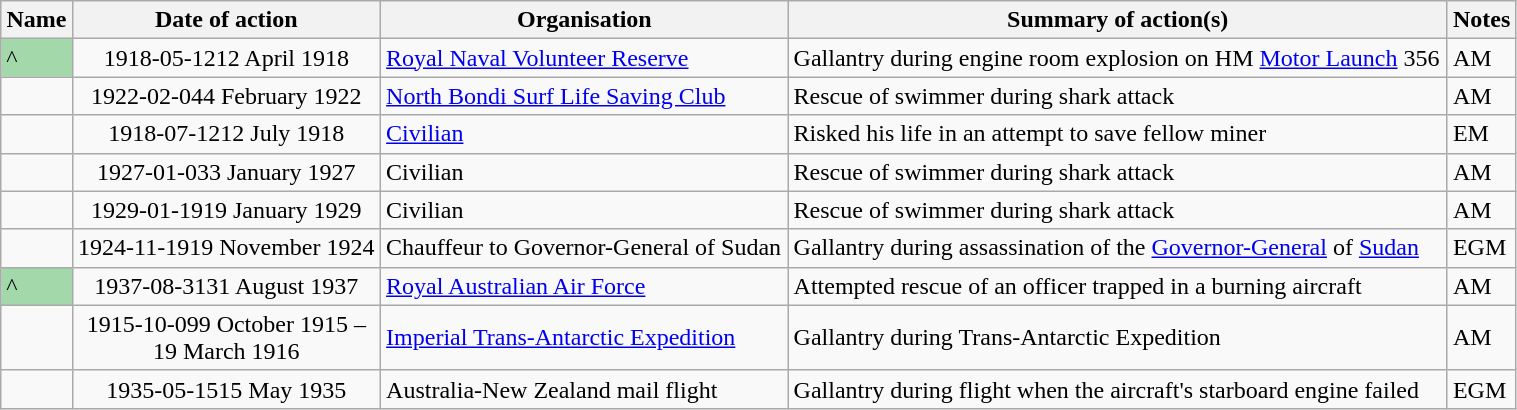<table class="wikitable plainrowheaders sortable" style="width:80%;">
<tr>
<th scope="col">Name</th>
<th scope="col">Date of action</th>
<th scope="col">Organisation</th>
<th scope="col">Summary of action(s)</th>
<th scope="col" class="unsortable">Notes</th>
</tr>
<tr>
<td style="background:#a3d9aa;">^</td>
<td align="center"><span>1918-05-12</span>12 April 1918</td>
<td><a href='#'>Royal Naval Volunteer Reserve</a></td>
<td>Gallantry during engine room explosion on HM <a href='#'>Motor Launch</a> 356</td>
<td>AM</td>
</tr>
<tr>
<td></td>
<td align="center"><span>1922-02-04</span>4 February 1922</td>
<td><a href='#'>North Bondi Surf Life Saving Club</a></td>
<td>Rescue of swimmer during shark attack</td>
<td>AM</td>
</tr>
<tr>
<td></td>
<td align="center"><span>1918-07-12</span>12 July 1918</td>
<td><a href='#'>Civilian</a></td>
<td>Risked his life in an attempt to save fellow miner</td>
<td>EM</td>
</tr>
<tr>
<td></td>
<td align="center"><span>1927-01-03</span>3 January 1927</td>
<td>Civilian</td>
<td>Rescue of swimmer during shark attack</td>
<td>AM</td>
</tr>
<tr>
<td></td>
<td align="center"><span>1929-01-19</span>19 January 1929</td>
<td>Civilian</td>
<td>Rescue of swimmer during shark attack</td>
<td>AM</td>
</tr>
<tr>
<td></td>
<td align="center"><span>1924-11-19</span>19 November 1924</td>
<td>Chauffeur to Governor-General of Sudan</td>
<td>Gallantry during assassination of the <a href='#'>Governor-General</a> of <a href='#'>Sudan</a></td>
<td>EGM</td>
</tr>
<tr>
<td style="background:#a3d9aa;">^</td>
<td align="center"><span>1937-08-31</span>31 August 1937</td>
<td><a href='#'>Royal Australian Air Force</a></td>
<td>Attempted rescue of an officer trapped in a burning aircraft</td>
<td>AM</td>
</tr>
<tr>
<td></td>
<td align="center"><span>1915-10-09</span>9 October 1915 – <br>19 March 1916</td>
<td><a href='#'>Imperial Trans-Antarctic Expedition</a></td>
<td>Gallantry during Trans-Antarctic Expedition</td>
<td>AM</td>
</tr>
<tr>
<td></td>
<td align="center"><span>1935-05-15</span>15 May 1935</td>
<td>Australia-New Zealand mail flight</td>
<td>Gallantry during flight when the aircraft's starboard engine failed</td>
<td>EGM</td>
</tr>
</table>
